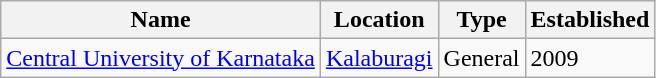<table class="wikitable">
<tr>
<th>Name</th>
<th>Location</th>
<th>Type</th>
<th>Established</th>
</tr>
<tr>
<td><a href='#'>Central University of Karnataka</a></td>
<td><a href='#'>Kalaburagi</a></td>
<td>General</td>
<td>2009</td>
</tr>
</table>
